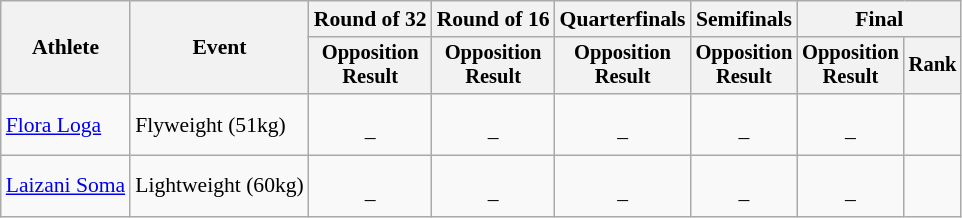<table class="wikitable" style="font-size:90%;">
<tr>
<th rowspan=2>Athlete</th>
<th rowspan=2>Event</th>
<th>Round of 32</th>
<th>Round of 16</th>
<th>Quarterfinals</th>
<th>Semifinals</th>
<th colspan=2>Final</th>
</tr>
<tr style="font-size:95%">
<th>Opposition<br>Result</th>
<th>Opposition<br>Result</th>
<th>Opposition<br>Result</th>
<th>Opposition<br>Result</th>
<th>Opposition<br>Result</th>
<th>Rank</th>
</tr>
<tr align=center>
<td align=left><a href='#'>Flora Loga</a></td>
<td align=left>Flyweight (51kg)</td>
<td><br> –</td>
<td><br> –</td>
<td><br> –</td>
<td><br> –</td>
<td><br>  –</td>
<td></td>
</tr>
<tr align=center>
<td align=left><a href='#'>Laizani Soma</a></td>
<td align=left>Lightweight (60kg)</td>
<td><br> –</td>
<td><br> –</td>
<td><br> –</td>
<td><br> –</td>
<td><br>  –</td>
<td></td>
</tr>
</table>
